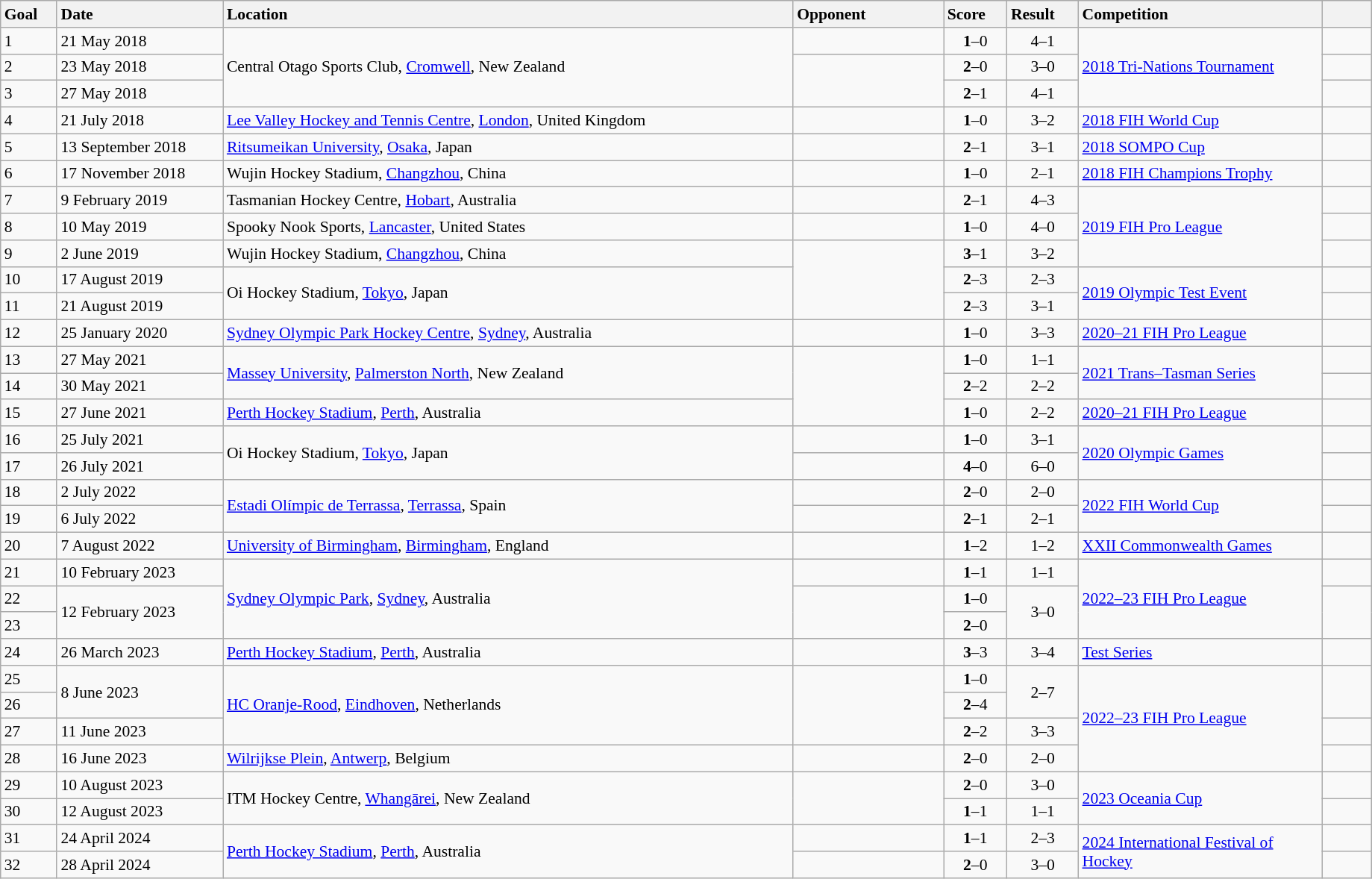<table class="wikitable sortable" style="font-size:90%" width=97%>
<tr>
<th style="width: 25px; text-align: left">Goal</th>
<th style="width: 100px; text-align: left">Date</th>
<th style="width: 360px; text-align: left">Location</th>
<th style="width: 90px; text-align: left">Opponent</th>
<th style="width: 30px; text-align: left">Score</th>
<th style="width: 30px; text-align: left">Result</th>
<th style="width: 150px; text-align: left">Competition</th>
<th style="width: 25px; text-align: left"></th>
</tr>
<tr>
<td>1</td>
<td>21 May 2018</td>
<td rowspan=3>Central Otago Sports Club, <a href='#'>Cromwell</a>, New Zealand</td>
<td></td>
<td align="center"><strong>1</strong>–0</td>
<td align="center">4–1</td>
<td rowspan=3><a href='#'>2018 Tri-Nations Tournament</a></td>
<td></td>
</tr>
<tr>
<td>2</td>
<td>23 May 2018</td>
<td rowspan=2></td>
<td align="center"><strong>2</strong>–0</td>
<td align="center">3–0</td>
<td></td>
</tr>
<tr>
<td>3</td>
<td>27 May 2018</td>
<td align="center"><strong>2</strong>–1</td>
<td align="center">4–1</td>
<td></td>
</tr>
<tr>
<td>4</td>
<td>21 July 2018</td>
<td><a href='#'>Lee Valley Hockey and Tennis Centre</a>, <a href='#'>London</a>, United Kingdom</td>
<td></td>
<td align="center"><strong>1</strong>–0</td>
<td align="center">3–2</td>
<td><a href='#'>2018 FIH World Cup</a></td>
<td></td>
</tr>
<tr>
<td>5</td>
<td>13 September 2018</td>
<td><a href='#'>Ritsumeikan University</a>, <a href='#'>Osaka</a>, Japan</td>
<td></td>
<td align="center"><strong>2</strong>–1</td>
<td align="center">3–1</td>
<td><a href='#'>2018 SOMPO Cup</a></td>
<td></td>
</tr>
<tr>
<td>6</td>
<td>17 November 2018</td>
<td>Wujin Hockey Stadium, <a href='#'>Changzhou</a>, China</td>
<td></td>
<td align="center"><strong>1</strong>–0</td>
<td align="center">2–1</td>
<td><a href='#'>2018 FIH Champions Trophy</a></td>
<td></td>
</tr>
<tr>
<td>7</td>
<td>9 February 2019</td>
<td>Tasmanian Hockey Centre, <a href='#'>Hobart</a>, Australia</td>
<td></td>
<td align="center"><strong>2</strong>–1</td>
<td align="center">4–3</td>
<td rowspan=3><a href='#'>2019 FIH Pro League</a></td>
<td></td>
</tr>
<tr>
<td>8</td>
<td>10 May 2019</td>
<td>Spooky Nook Sports, <a href='#'>Lancaster</a>, United States</td>
<td></td>
<td align="center"><strong>1</strong>–0</td>
<td align="center">4–0</td>
<td></td>
</tr>
<tr>
<td>9</td>
<td>2 June 2019</td>
<td>Wujin Hockey Stadium, <a href='#'>Changzhou</a>, China</td>
<td rowspan=3></td>
<td align="center"><strong>3</strong>–1</td>
<td align="center">3–2</td>
<td></td>
</tr>
<tr>
<td>10</td>
<td>17 August 2019</td>
<td rowspan=2>Oi Hockey Stadium, <a href='#'>Tokyo</a>, Japan</td>
<td align="center"><strong>2</strong>–3</td>
<td align="center">2–3</td>
<td rowspan=2><a href='#'>2019 Olympic Test Event</a></td>
<td></td>
</tr>
<tr>
<td>11</td>
<td>21 August 2019</td>
<td align="center"><strong>2</strong>–3</td>
<td align="center">3–1</td>
<td></td>
</tr>
<tr>
<td>12</td>
<td>25 January 2020</td>
<td><a href='#'>Sydney Olympic Park Hockey Centre</a>, <a href='#'>Sydney</a>, Australia</td>
<td></td>
<td align="center"><strong>1</strong>–0</td>
<td align="center">3–3</td>
<td><a href='#'>2020–21 FIH Pro League</a></td>
<td></td>
</tr>
<tr>
<td>13</td>
<td>27 May 2021</td>
<td rowspan=2><a href='#'>Massey University</a>, <a href='#'>Palmerston North</a>, New Zealand</td>
<td rowspan=3></td>
<td align="center"><strong>1</strong>–0</td>
<td align="center">1–1</td>
<td rowspan=2><a href='#'>2021 Trans–Tasman Series</a></td>
<td></td>
</tr>
<tr>
<td>14</td>
<td>30 May 2021</td>
<td align="center"><strong>2</strong>–2</td>
<td align="center">2–2</td>
<td></td>
</tr>
<tr>
<td>15</td>
<td>27 June 2021</td>
<td><a href='#'>Perth Hockey Stadium</a>, <a href='#'>Perth</a>, Australia</td>
<td align="center"><strong>1</strong>–0</td>
<td align="center">2–2</td>
<td><a href='#'>2020–21 FIH Pro League</a></td>
<td></td>
</tr>
<tr>
<td>16</td>
<td>25 July 2021</td>
<td rowspan=2>Oi Hockey Stadium, <a href='#'>Tokyo</a>, Japan</td>
<td></td>
<td align="center"><strong>1</strong>–0</td>
<td align="center">3–1</td>
<td rowspan=2><a href='#'>2020 Olympic Games</a></td>
<td></td>
</tr>
<tr>
<td>17</td>
<td>26 July 2021</td>
<td></td>
<td align="center"><strong>4</strong>–0</td>
<td align="center">6–0</td>
<td></td>
</tr>
<tr>
<td>18</td>
<td>2 July 2022</td>
<td rowspan=2><a href='#'>Estadi Olímpic de Terrassa</a>, <a href='#'>Terrassa</a>, Spain</td>
<td></td>
<td align="center"><strong>2</strong>–0</td>
<td align="center">2–0</td>
<td rowspan=2><a href='#'>2022 FIH World Cup</a></td>
<td></td>
</tr>
<tr>
<td>19</td>
<td>6 July 2022</td>
<td></td>
<td align="center"><strong>2</strong>–1</td>
<td align="center">2–1</td>
<td></td>
</tr>
<tr>
<td>20</td>
<td>7 August 2022</td>
<td><a href='#'>University of Birmingham</a>, <a href='#'>Birmingham</a>, England</td>
<td></td>
<td align="center"><strong>1</strong>–2</td>
<td align="center">1–2</td>
<td><a href='#'>XXII Commonwealth Games</a></td>
<td></td>
</tr>
<tr>
<td>21</td>
<td>10 February 2023</td>
<td rowspan=3><a href='#'>Sydney Olympic Park</a>, <a href='#'>Sydney</a>, Australia</td>
<td></td>
<td align="center"><strong>1</strong>–1</td>
<td align="center">1–1</td>
<td rowspan=3><a href='#'>2022–23 FIH Pro League</a></td>
<td></td>
</tr>
<tr>
<td>22</td>
<td rowspan=2>12 February 2023</td>
<td rowspan=2></td>
<td align="center"><strong>1</strong>–0</td>
<td rowspan=2; align="center">3–0</td>
<td rowspan=2></td>
</tr>
<tr>
<td>23</td>
<td align="center"><strong>2</strong>–0</td>
</tr>
<tr>
<td>24</td>
<td>26 March 2023</td>
<td><a href='#'>Perth Hockey Stadium</a>, <a href='#'>Perth</a>, Australia</td>
<td></td>
<td align="center"><strong>3</strong>–3</td>
<td align="center">3–4</td>
<td><a href='#'>Test Series</a></td>
<td></td>
</tr>
<tr>
<td>25</td>
<td rowspan=2>8 June 2023</td>
<td rowspan=3><a href='#'>HC Oranje-Rood</a>, <a href='#'>Eindhoven</a>, Netherlands</td>
<td rowspan=3></td>
<td align="center"><strong>1</strong>–0</td>
<td rowspan=2; align="center">2–7</td>
<td rowspan=4><a href='#'>2022–23 FIH Pro League</a></td>
<td rowspan=2></td>
</tr>
<tr>
<td>26</td>
<td align="center"><strong>2</strong>–4</td>
</tr>
<tr>
<td>27</td>
<td>11 June 2023</td>
<td align="center"><strong>2</strong>–2</td>
<td align="center">3–3</td>
<td></td>
</tr>
<tr>
<td>28</td>
<td>16 June 2023</td>
<td><a href='#'>Wilrijkse Plein</a>, <a href='#'>Antwerp</a>, Belgium</td>
<td></td>
<td align="center"><strong>2</strong>–0</td>
<td align="center">2–0</td>
<td></td>
</tr>
<tr>
<td>29</td>
<td>10 August 2023</td>
<td rowspan=2>ITM Hockey Centre, <a href='#'>Whangārei</a>, New Zealand</td>
<td rowspan=2></td>
<td align="center"><strong>2</strong>–0</td>
<td align="center">3–0</td>
<td rowspan=2><a href='#'>2023 Oceania Cup</a></td>
<td></td>
</tr>
<tr>
<td>30</td>
<td>12 August 2023</td>
<td align="center"><strong>1</strong>–1</td>
<td align="center">1–1</td>
<td></td>
</tr>
<tr>
<td>31</td>
<td>24 April 2024</td>
<td rowspan=2><a href='#'>Perth Hockey Stadium</a>, <a href='#'>Perth</a>, Australia</td>
<td></td>
<td align="center"><strong>1</strong>–1</td>
<td align="center">2–3</td>
<td rowspan=2><a href='#'>2024 International Festival of Hockey</a></td>
<td></td>
</tr>
<tr>
<td>32</td>
<td>28 April 2024</td>
<td></td>
<td align="center"><strong>2</strong>–0</td>
<td align="center">3–0</td>
<td></td>
</tr>
</table>
